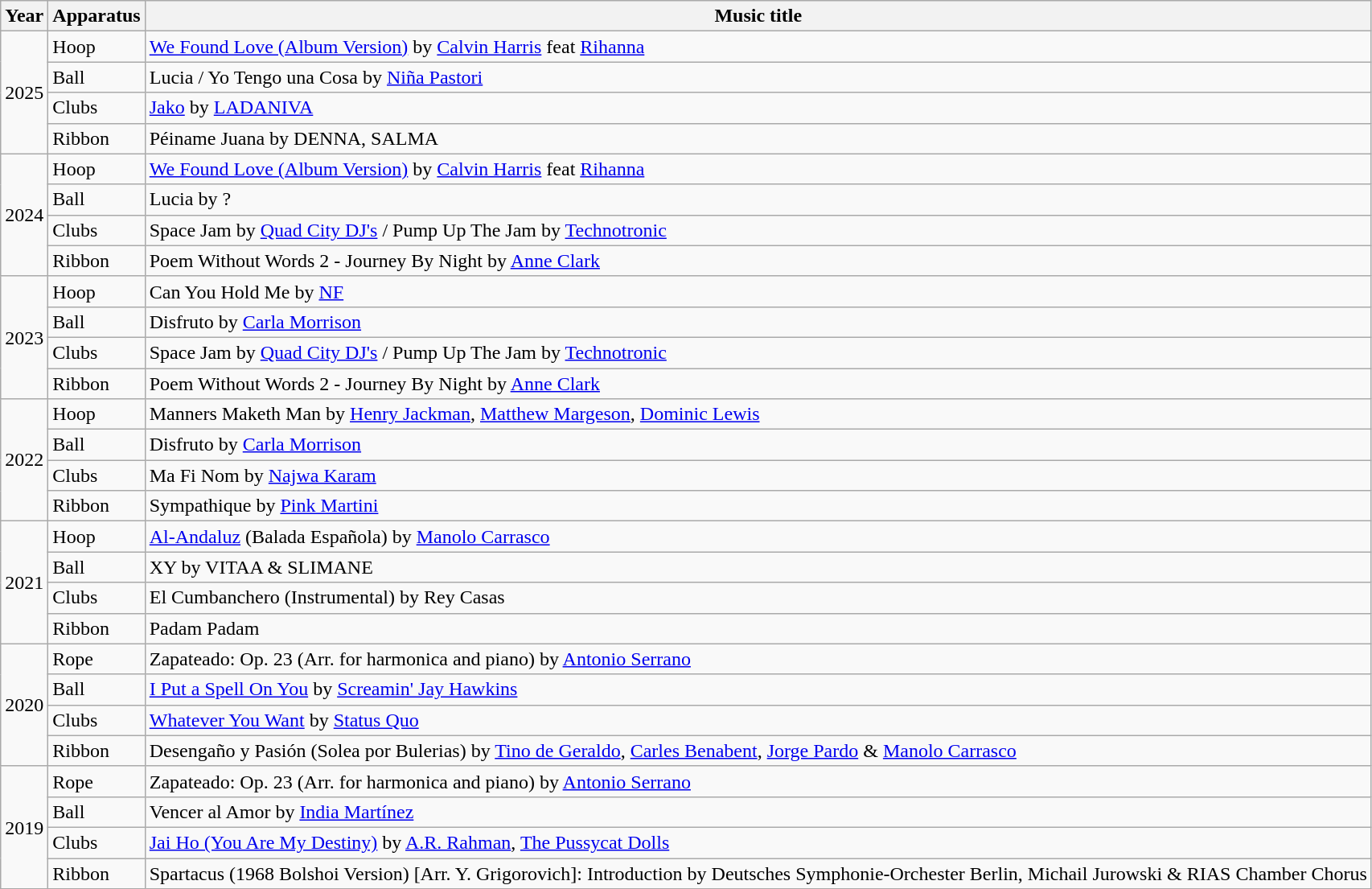<table class="wikitable">
<tr>
<th>Year</th>
<th>Apparatus</th>
<th>Music title</th>
</tr>
<tr>
<td rowspan="4">2025</td>
<td>Hoop</td>
<td><a href='#'>We Found Love (Album Version)</a> by <a href='#'>Calvin Harris</a> feat <a href='#'>Rihanna</a></td>
</tr>
<tr>
<td>Ball</td>
<td>Lucia / Yo Tengo una Cosa by <a href='#'>Niña Pastori</a></td>
</tr>
<tr>
<td>Clubs</td>
<td><a href='#'>Jako</a> by <a href='#'>LADANIVA</a></td>
</tr>
<tr>
<td>Ribbon</td>
<td>Péiname Juana by DENNA, SALMA</td>
</tr>
<tr>
<td rowspan="4">2024</td>
<td>Hoop</td>
<td><a href='#'>We Found Love (Album Version)</a> by <a href='#'>Calvin Harris</a> feat <a href='#'>Rihanna</a></td>
</tr>
<tr>
<td>Ball</td>
<td>Lucia by ?</td>
</tr>
<tr>
<td>Clubs</td>
<td>Space Jam by <a href='#'>Quad City DJ's</a> / Pump Up The Jam by <a href='#'>Technotronic</a></td>
</tr>
<tr>
<td>Ribbon</td>
<td>Poem Without Words 2 - Journey By Night by <a href='#'>Anne Clark</a></td>
</tr>
<tr>
<td rowspan="4">2023</td>
<td>Hoop</td>
<td>Can You Hold Me by <a href='#'>NF</a></td>
</tr>
<tr>
<td>Ball</td>
<td>Disfruto by <a href='#'>Carla Morrison</a></td>
</tr>
<tr>
<td>Clubs</td>
<td>Space Jam by <a href='#'>Quad City DJ's</a> / Pump Up The Jam by <a href='#'>Technotronic</a></td>
</tr>
<tr>
<td>Ribbon</td>
<td>Poem Without Words 2 - Journey By Night by <a href='#'>Anne Clark</a></td>
</tr>
<tr>
<td rowspan="4">2022</td>
<td>Hoop</td>
<td>Manners Maketh Man by <a href='#'>Henry Jackman</a>, <a href='#'>Matthew Margeson</a>, <a href='#'>Dominic Lewis</a></td>
</tr>
<tr>
<td>Ball</td>
<td>Disfruto by <a href='#'>Carla Morrison</a></td>
</tr>
<tr>
<td>Clubs</td>
<td>Ma Fi Nom by <a href='#'>Najwa Karam</a></td>
</tr>
<tr>
<td>Ribbon</td>
<td>Sympathique by <a href='#'>Pink Martini</a></td>
</tr>
<tr>
<td rowspan="4">2021</td>
<td>Hoop</td>
<td><a href='#'>Al-Andaluz</a> (Balada Española) by <a href='#'>Manolo Carrasco</a></td>
</tr>
<tr>
<td>Ball</td>
<td>XY by VITAA & SLIMANE</td>
</tr>
<tr>
<td>Clubs</td>
<td>El Cumbanchero (Instrumental) by Rey Casas</td>
</tr>
<tr>
<td>Ribbon</td>
<td>Padam Padam</td>
</tr>
<tr>
<td rowspan="4">2020</td>
<td>Rope</td>
<td>Zapateado: Op. 23 (Arr. for harmonica and piano) by <a href='#'>Antonio Serrano</a></td>
</tr>
<tr>
<td>Ball</td>
<td><a href='#'>I Put a Spell On You</a> by <a href='#'>Screamin' Jay Hawkins</a></td>
</tr>
<tr>
<td>Clubs</td>
<td><a href='#'>Whatever You Want</a> by <a href='#'>Status Quo</a></td>
</tr>
<tr>
<td>Ribbon</td>
<td>Desengaño y Pasión (Solea por Bulerias) by <a href='#'>Tino de Geraldo</a>, <a href='#'>Carles Benabent</a>, <a href='#'>Jorge Pardo</a> & <a href='#'>Manolo Carrasco</a></td>
</tr>
<tr>
<td rowspan="4">2019</td>
<td>Rope</td>
<td>Zapateado: Op. 23 (Arr. for harmonica and piano) by <a href='#'>Antonio Serrano</a></td>
</tr>
<tr>
<td>Ball</td>
<td>Vencer al Amor by <a href='#'>India Martínez</a></td>
</tr>
<tr>
<td>Clubs</td>
<td><a href='#'>Jai Ho (You Are My Destiny)</a> by <a href='#'>A.R. Rahman</a>, <a href='#'>The Pussycat Dolls</a></td>
</tr>
<tr>
<td>Ribbon</td>
<td>Spartacus (1968 Bolshoi Version) [Arr. Y. Grigorovich]: Introduction by Deutsches Symphonie-Orchester Berlin, Michail Jurowski & RIAS Chamber Chorus</td>
</tr>
</table>
